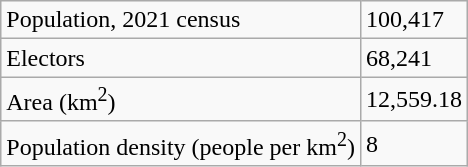<table class="wikitable">
<tr>
<td>Population, 2021 census</td>
<td>100,417</td>
</tr>
<tr>
<td>Electors</td>
<td>68,241</td>
</tr>
<tr>
<td>Area (km<sup>2</sup>)</td>
<td>12,559.18</td>
</tr>
<tr>
<td>Population density (people per km<sup>2</sup>)</td>
<td>8</td>
</tr>
</table>
